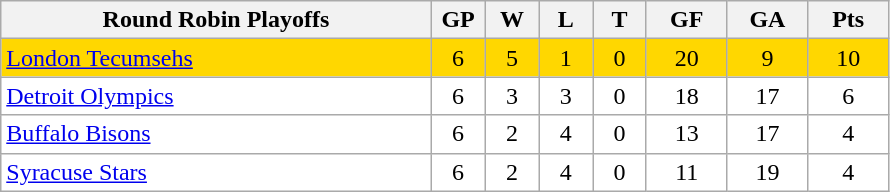<table class="wikitable">
<tr>
<th width="40%">Round Robin Playoffs</th>
<th width="5%">GP</th>
<th width="5%">W</th>
<th width="5%">L</th>
<th width="5%">T</th>
<th width="7.5%">GF</th>
<th width="7.5%">GA</th>
<th width="7.5%">Pts</th>
</tr>
<tr align="center" bgcolor=Gold>
<td align="left"><a href='#'>London Tecumsehs</a></td>
<td>6</td>
<td>5</td>
<td>1</td>
<td>0</td>
<td>20</td>
<td>9</td>
<td>10</td>
</tr>
<tr align="center" bgcolor=#ffffff>
<td align="left"><a href='#'>Detroit Olympics</a></td>
<td>6</td>
<td>3</td>
<td>3</td>
<td>0</td>
<td>18</td>
<td>17</td>
<td>6</td>
</tr>
<tr align="center" bgcolor=#ffffff>
<td align="left"><a href='#'>Buffalo Bisons</a></td>
<td>6</td>
<td>2</td>
<td>4</td>
<td>0</td>
<td>13</td>
<td>17</td>
<td>4</td>
</tr>
<tr align="center" bgcolor=#ffffff>
<td align="left"><a href='#'>Syracuse Stars</a></td>
<td>6</td>
<td>2</td>
<td>4</td>
<td>0</td>
<td>11</td>
<td>19</td>
<td>4</td>
</tr>
</table>
